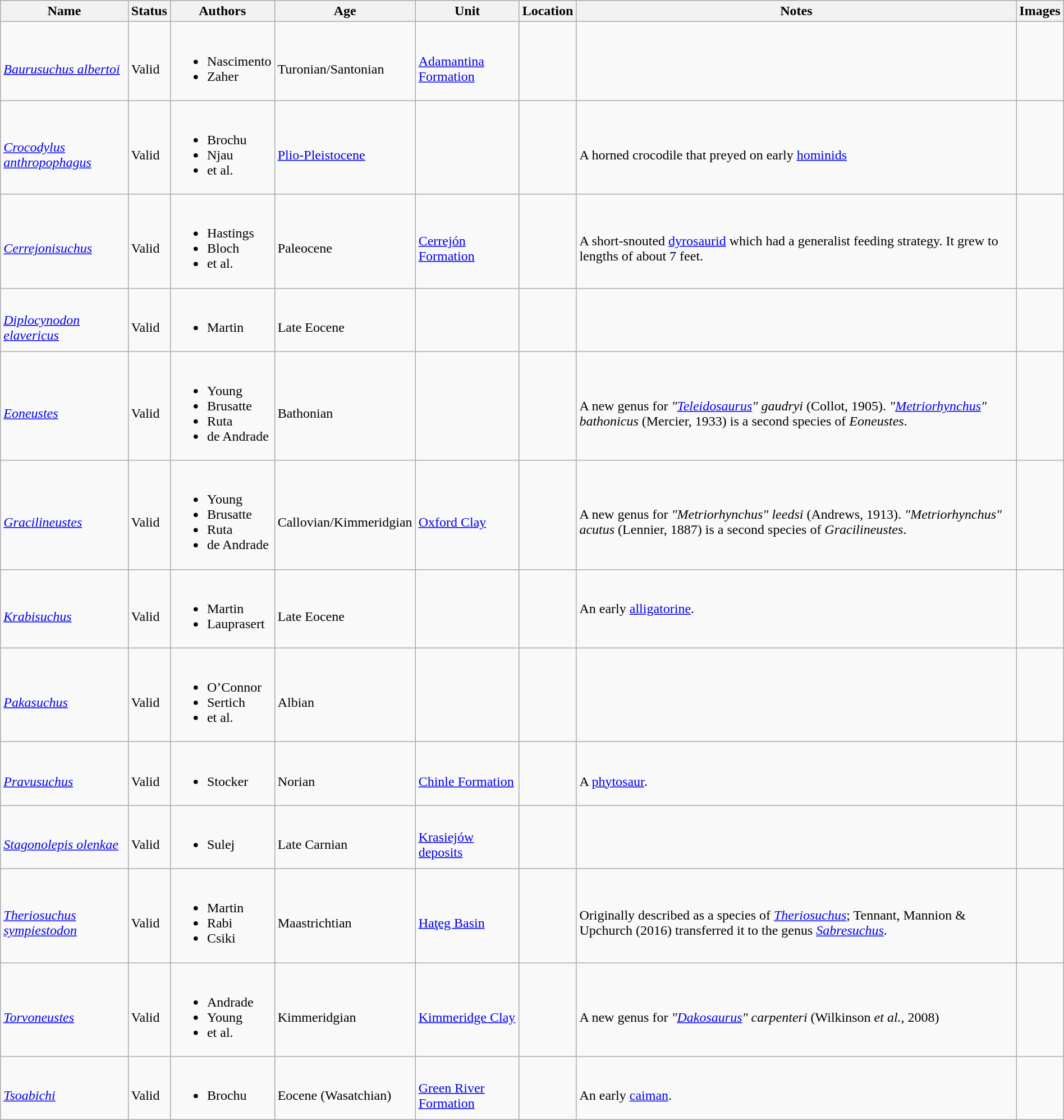<table class="wikitable sortable" align="center" width="100%">
<tr>
<th>Name</th>
<th>Status</th>
<th>Authors</th>
<th>Age</th>
<th>Unit</th>
<th>Location</th>
<th>Notes</th>
<th>Images</th>
</tr>
<tr>
<td><br><em><a href='#'>Baurusuchus albertoi</a></em></td>
<td><br>Valid</td>
<td><br><ul><li>Nascimento</li><li>Zaher</li></ul></td>
<td><br>Turonian/Santonian</td>
<td><br><a href='#'>Adamantina Formation</a></td>
<td><br></td>
<td></td>
<td></td>
</tr>
<tr>
<td><br><em><a href='#'>Crocodylus anthropophagus</a></em></td>
<td><br>Valid</td>
<td><br><ul><li>Brochu</li><li>Njau</li><li>et al.</li></ul></td>
<td><br><a href='#'>Plio-Pleistocene</a></td>
<td></td>
<td><br></td>
<td><br>A horned crocodile that preyed on early <a href='#'>hominids</a></td>
<td><br></td>
</tr>
<tr>
<td><br><em><a href='#'>Cerrejonisuchus</a></em></td>
<td><br>Valid</td>
<td><br><ul><li>Hastings</li><li>Bloch</li><li>et al.</li></ul></td>
<td><br>Paleocene</td>
<td><br><a href='#'>Cerrejón Formation</a></td>
<td><br></td>
<td><br>A short-snouted <a href='#'>dyrosaurid</a> which had a generalist feeding strategy. It grew to lengths of about 7 feet.</td>
<td></td>
</tr>
<tr>
<td><br><em><a href='#'>Diplocynodon elavericus</a></em></td>
<td><br>Valid</td>
<td><br><ul><li>Martin</li></ul></td>
<td><br>Late Eocene</td>
<td></td>
<td><br></td>
<td></td>
<td></td>
</tr>
<tr>
<td><br><em><a href='#'>Eoneustes</a></em></td>
<td><br>Valid</td>
<td><br><ul><li>Young</li><li>Brusatte</li><li>Ruta</li><li>de Andrade</li></ul></td>
<td><br>Bathonian</td>
<td></td>
<td><br></td>
<td><br>A new genus for <em>"<a href='#'>Teleidosaurus</a>" gaudryi</em> (Collot, 1905). <em>"<a href='#'>Metriorhynchus</a>" bathonicus</em> (Mercier, 1933) is a second species of <em>Eoneustes</em>.</td>
<td></td>
</tr>
<tr>
<td><br><em><a href='#'>Gracilineustes</a></em></td>
<td><br>Valid</td>
<td><br><ul><li>Young</li><li>Brusatte</li><li>Ruta</li><li>de Andrade</li></ul></td>
<td><br>Callovian/Kimmeridgian</td>
<td><br><a href='#'>Oxford Clay</a></td>
<td><br> <br> </td>
<td><br>A new genus for <em>"Metriorhynchus" leedsi</em> (Andrews, 1913). <em>"Metriorhynchus" acutus</em> (Lennier, 1887) is a second species of <em>Gracilineustes</em>.</td>
<td><br></td>
</tr>
<tr>
<td><br><em><a href='#'>Krabisuchus</a></em></td>
<td><br>Valid</td>
<td><br><ul><li>Martin</li><li>Lauprasert</li></ul></td>
<td><br>Late Eocene</td>
<td></td>
<td><br></td>
<td>An early <a href='#'>alligatorine</a>.</td>
<td></td>
</tr>
<tr>
<td><br><em><a href='#'>Pakasuchus</a></em></td>
<td><br>Valid</td>
<td><br><ul><li>O’Connor</li><li>Sertich</li><li>et al.</li></ul></td>
<td><br>Albian</td>
<td></td>
<td><br></td>
<td></td>
<td><br></td>
</tr>
<tr>
<td><br><em><a href='#'>Pravusuchus</a></em></td>
<td><br>Valid</td>
<td><br><ul><li>Stocker</li></ul></td>
<td><br>Norian</td>
<td><br><a href='#'>Chinle Formation</a></td>
<td><br></td>
<td><br>A <a href='#'>phytosaur</a>.</td>
<td></td>
</tr>
<tr>
<td><br><em><a href='#'>Stagonolepis olenkae</a></em></td>
<td><br>Valid</td>
<td><br><ul><li>Sulej</li></ul></td>
<td><br>Late Carnian</td>
<td><br><a href='#'>Krasiejów deposits</a></td>
<td><br></td>
<td></td>
<td><br></td>
</tr>
<tr>
<td><br><em><a href='#'>Theriosuchus sympiestodon</a></em></td>
<td><br>Valid</td>
<td><br><ul><li>Martin</li><li>Rabi</li><li>Csiki</li></ul></td>
<td><br>Maastrichtian</td>
<td><br><a href='#'>Haţeg Basin</a></td>
<td><br></td>
<td><br>Originally described as a species of <em><a href='#'>Theriosuchus</a></em>; Tennant, Mannion & Upchurch (2016) transferred it to the genus <em><a href='#'>Sabresuchus</a></em>.</td>
<td></td>
</tr>
<tr>
<td><br><em><a href='#'>Torvoneustes</a></em></td>
<td><br>Valid</td>
<td><br><ul><li>Andrade</li><li>Young</li><li>et al.</li></ul></td>
<td><br>Kimmeridgian</td>
<td><br><a href='#'>Kimmeridge Clay</a></td>
<td><br></td>
<td><br>A new genus for <em>"<a href='#'>Dakosaurus</a>" carpenteri</em> (Wilkinson <em>et al.</em>, 2008)</td>
<td></td>
</tr>
<tr>
<td><br><em><a href='#'>Tsoabichi</a></em></td>
<td><br>Valid</td>
<td><br><ul><li>Brochu</li></ul></td>
<td><br>Eocene (Wasatchian)</td>
<td><br><a href='#'>Green River Formation</a></td>
<td><br></td>
<td><br>An early <a href='#'>caiman</a>.</td>
<td></td>
</tr>
</table>
